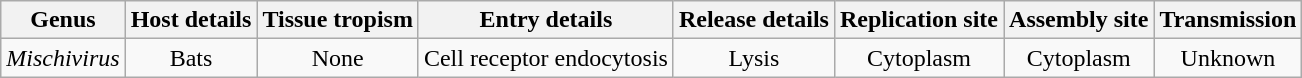<table class="wikitable sortable" style="text-align:center">
<tr>
<th>Genus</th>
<th>Host details</th>
<th>Tissue tropism</th>
<th>Entry details</th>
<th>Release details</th>
<th>Replication site</th>
<th>Assembly site</th>
<th>Transmission</th>
</tr>
<tr>
<td><em>Mischivirus</em></td>
<td>Bats</td>
<td>None</td>
<td>Cell receptor endocytosis</td>
<td>Lysis</td>
<td>Cytoplasm</td>
<td>Cytoplasm</td>
<td>Unknown</td>
</tr>
</table>
